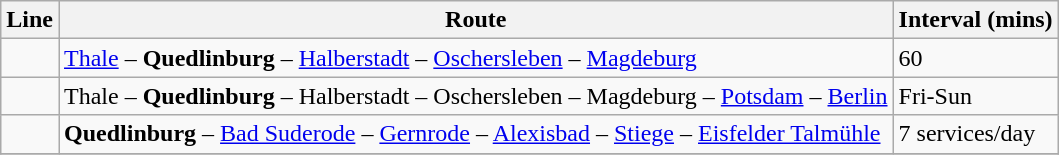<table class="wikitable">
<tr>
<th>Line</th>
<th>Route</th>
<th>Interval (mins)</th>
</tr>
<tr>
<td align="center"></td>
<td><a href='#'>Thale</a> – <strong>Quedlinburg</strong> – <a href='#'>Halberstadt</a> – <a href='#'>Oschersleben</a> – <a href='#'>Magdeburg</a></td>
<td>60</td>
</tr>
<tr>
<td align="center"></td>
<td>Thale – <strong>Quedlinburg</strong> – Halberstadt – Oschersleben – Magdeburg – <a href='#'>Potsdam</a> – <a href='#'>Berlin</a></td>
<td>Fri-Sun</td>
</tr>
<tr>
<td align="Center"></td>
<td><strong>Quedlinburg</strong> – <a href='#'>Bad Suderode</a> – <a href='#'>Gernrode</a> – <a href='#'>Alexisbad</a> – <a href='#'>Stiege</a> – <a href='#'>Eisfelder Talmühle</a></td>
<td>7 services/day</td>
</tr>
<tr>
</tr>
</table>
